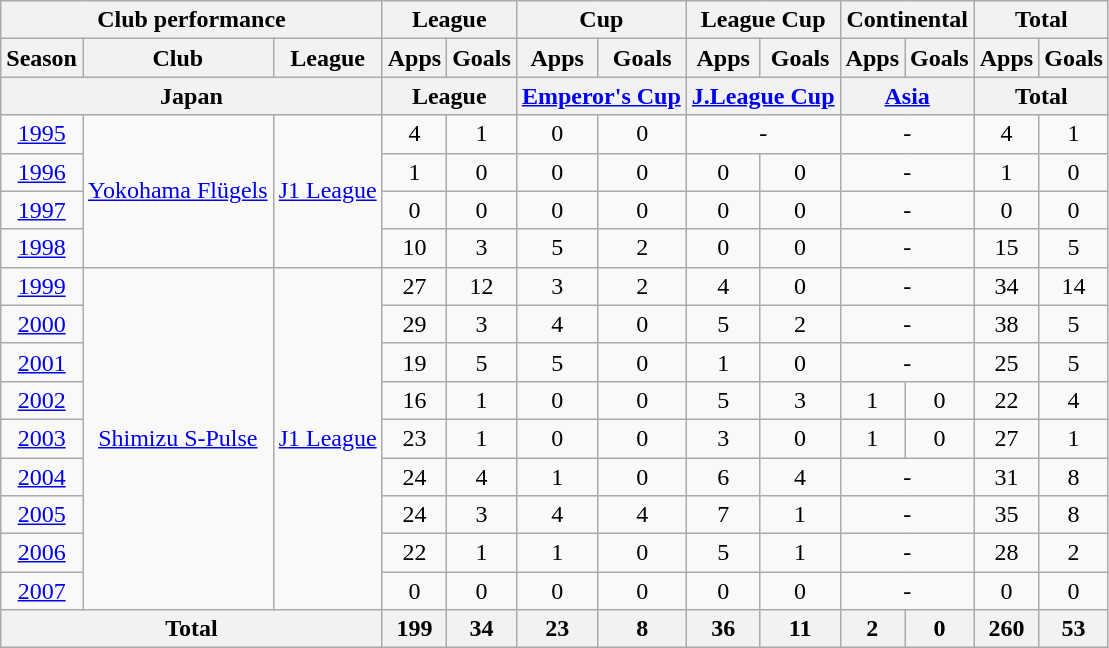<table class="wikitable" style="text-align:center;">
<tr>
<th colspan=3>Club performance</th>
<th colspan=2>League</th>
<th colspan=2>Cup</th>
<th colspan=2>League Cup</th>
<th colspan=2>Continental</th>
<th colspan=2>Total</th>
</tr>
<tr>
<th>Season</th>
<th>Club</th>
<th>League</th>
<th>Apps</th>
<th>Goals</th>
<th>Apps</th>
<th>Goals</th>
<th>Apps</th>
<th>Goals</th>
<th>Apps</th>
<th>Goals</th>
<th>Apps</th>
<th>Goals</th>
</tr>
<tr>
<th colspan=3>Japan</th>
<th colspan=2>League</th>
<th colspan=2><a href='#'>Emperor's Cup</a></th>
<th colspan=2><a href='#'>J.League Cup</a></th>
<th colspan=2><a href='#'>Asia</a></th>
<th colspan=2>Total</th>
</tr>
<tr>
<td><a href='#'>1995</a></td>
<td rowspan="4"><a href='#'>Yokohama Flügels</a></td>
<td rowspan="4"><a href='#'>J1 League</a></td>
<td>4</td>
<td>1</td>
<td>0</td>
<td>0</td>
<td colspan="2">-</td>
<td colspan="2">-</td>
<td>4</td>
<td>1</td>
</tr>
<tr>
<td><a href='#'>1996</a></td>
<td>1</td>
<td>0</td>
<td>0</td>
<td>0</td>
<td>0</td>
<td>0</td>
<td colspan="2">-</td>
<td>1</td>
<td>0</td>
</tr>
<tr>
<td><a href='#'>1997</a></td>
<td>0</td>
<td>0</td>
<td>0</td>
<td>0</td>
<td>0</td>
<td>0</td>
<td colspan="2">-</td>
<td>0</td>
<td>0</td>
</tr>
<tr>
<td><a href='#'>1998</a></td>
<td>10</td>
<td>3</td>
<td>5</td>
<td>2</td>
<td>0</td>
<td>0</td>
<td colspan="2">-</td>
<td>15</td>
<td>5</td>
</tr>
<tr>
<td><a href='#'>1999</a></td>
<td rowspan="9"><a href='#'>Shimizu S-Pulse</a></td>
<td rowspan="9"><a href='#'>J1 League</a></td>
<td>27</td>
<td>12</td>
<td>3</td>
<td>2</td>
<td>4</td>
<td>0</td>
<td colspan="2">-</td>
<td>34</td>
<td>14</td>
</tr>
<tr>
<td><a href='#'>2000</a></td>
<td>29</td>
<td>3</td>
<td>4</td>
<td>0</td>
<td>5</td>
<td>2</td>
<td colspan="2">-</td>
<td>38</td>
<td>5</td>
</tr>
<tr>
<td><a href='#'>2001</a></td>
<td>19</td>
<td>5</td>
<td>5</td>
<td>0</td>
<td>1</td>
<td>0</td>
<td colspan="2">-</td>
<td>25</td>
<td>5</td>
</tr>
<tr>
<td><a href='#'>2002</a></td>
<td>16</td>
<td>1</td>
<td>0</td>
<td>0</td>
<td>5</td>
<td>3</td>
<td>1</td>
<td>0</td>
<td>22</td>
<td>4</td>
</tr>
<tr>
<td><a href='#'>2003</a></td>
<td>23</td>
<td>1</td>
<td>0</td>
<td>0</td>
<td>3</td>
<td>0</td>
<td>1</td>
<td>0</td>
<td>27</td>
<td>1</td>
</tr>
<tr>
<td><a href='#'>2004</a></td>
<td>24</td>
<td>4</td>
<td>1</td>
<td>0</td>
<td>6</td>
<td>4</td>
<td colspan="2">-</td>
<td>31</td>
<td>8</td>
</tr>
<tr>
<td><a href='#'>2005</a></td>
<td>24</td>
<td>3</td>
<td>4</td>
<td>4</td>
<td>7</td>
<td>1</td>
<td colspan="2">-</td>
<td>35</td>
<td>8</td>
</tr>
<tr>
<td><a href='#'>2006</a></td>
<td>22</td>
<td>1</td>
<td>1</td>
<td>0</td>
<td>5</td>
<td>1</td>
<td colspan="2">-</td>
<td>28</td>
<td>2</td>
</tr>
<tr>
<td><a href='#'>2007</a></td>
<td>0</td>
<td>0</td>
<td>0</td>
<td>0</td>
<td>0</td>
<td>0</td>
<td colspan="2">-</td>
<td>0</td>
<td>0</td>
</tr>
<tr>
<th colspan=3>Total</th>
<th>199</th>
<th>34</th>
<th>23</th>
<th>8</th>
<th>36</th>
<th>11</th>
<th>2</th>
<th>0</th>
<th>260</th>
<th>53</th>
</tr>
</table>
